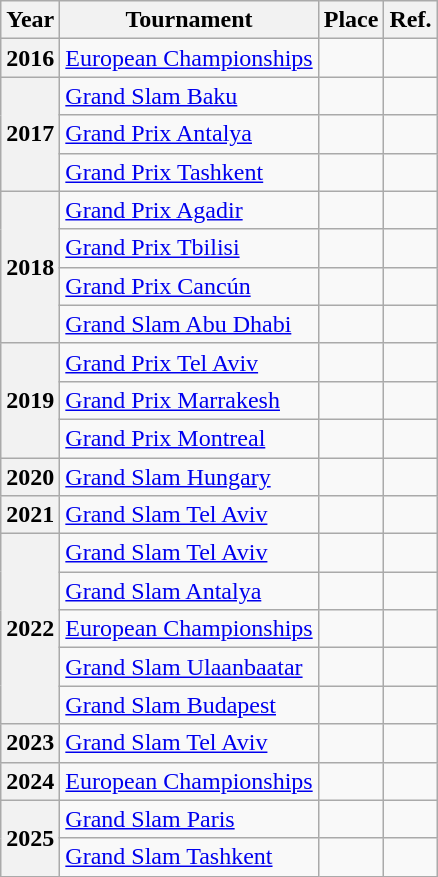<table class="wikitable sortable" style="text-align:center;">
<tr>
<th>Year</th>
<th>Tournament</th>
<th>Place</th>
<th>Ref.</th>
</tr>
<tr>
<th>2016</th>
<td align=left><a href='#'>European Championships</a></td>
<td></td>
<td></td>
</tr>
<tr>
<th rowspan=3>2017</th>
<td align=left><a href='#'>Grand Slam Baku</a></td>
<td></td>
<td></td>
</tr>
<tr>
<td align=left><a href='#'>Grand Prix Antalya</a></td>
<td></td>
<td></td>
</tr>
<tr>
<td align=left><a href='#'>Grand Prix Tashkent</a></td>
<td></td>
<td></td>
</tr>
<tr>
<th rowspan=4>2018</th>
<td align=left><a href='#'>Grand Prix Agadir</a></td>
<td></td>
<td></td>
</tr>
<tr>
<td align=left><a href='#'>Grand Prix Tbilisi</a></td>
<td></td>
<td></td>
</tr>
<tr>
<td align=left><a href='#'>Grand Prix Cancún</a></td>
<td></td>
<td></td>
</tr>
<tr>
<td align=left><a href='#'>Grand Slam Abu Dhabi</a></td>
<td></td>
<td></td>
</tr>
<tr>
<th rowspan=3>2019</th>
<td align=left><a href='#'>Grand Prix Tel Aviv</a></td>
<td></td>
<td></td>
</tr>
<tr>
<td align=left><a href='#'>Grand Prix Marrakesh</a></td>
<td></td>
<td></td>
</tr>
<tr>
<td align=left><a href='#'>Grand Prix Montreal</a></td>
<td></td>
<td></td>
</tr>
<tr>
<th>2020</th>
<td align=left><a href='#'>Grand Slam Hungary</a></td>
<td></td>
<td></td>
</tr>
<tr>
<th>2021</th>
<td align=left><a href='#'>Grand Slam Tel Aviv</a></td>
<td></td>
<td></td>
</tr>
<tr>
<th rowspan=5>2022</th>
<td align=left><a href='#'>Grand Slam Tel Aviv</a></td>
<td></td>
<td></td>
</tr>
<tr>
<td align=left><a href='#'>Grand Slam Antalya</a></td>
<td></td>
<td></td>
</tr>
<tr>
<td align=left><a href='#'>European Championships</a></td>
<td></td>
<td></td>
</tr>
<tr>
<td align=left><a href='#'>Grand Slam Ulaanbaatar</a></td>
<td></td>
<td></td>
</tr>
<tr>
<td align=left><a href='#'>Grand Slam Budapest</a></td>
<td></td>
<td></td>
</tr>
<tr>
<th>2023</th>
<td align=left><a href='#'>Grand Slam Tel Aviv</a></td>
<td></td>
<td></td>
</tr>
<tr>
<th>2024</th>
<td align=left><a href='#'>European Championships</a></td>
<td></td>
<td></td>
</tr>
<tr>
<th rowspan=2>2025</th>
<td align=left><a href='#'>Grand Slam Paris</a></td>
<td></td>
<td></td>
</tr>
<tr>
<td align=left><a href='#'>Grand Slam Tashkent</a></td>
<td></td>
<td></td>
</tr>
</table>
